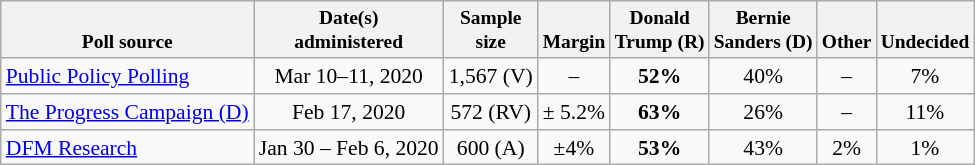<table class="wikitable" style="font-size:90%;text-align:center;">
<tr valign=bottom style="font-size:90%;">
<th>Poll source</th>
<th>Date(s)<br>administered</th>
<th>Sample<br>size</th>
<th>Margin<br></th>
<th>Donald<br>Trump (R)</th>
<th>Bernie<br>Sanders (D)</th>
<th>Other</th>
<th>Undecided</th>
</tr>
<tr>
<td style="text-align:left;"><a href='#'>Public Policy Polling</a></td>
<td>Mar 10–11, 2020</td>
<td>1,567 (V)</td>
<td>–</td>
<td><strong>52%</strong></td>
<td>40%</td>
<td>–</td>
<td>7%</td>
</tr>
<tr>
<td style="text-align:left;"><a href='#'>The Progress Campaign (D)</a> </td>
<td>Feb 17, 2020</td>
<td>572 (RV)</td>
<td>± 5.2%</td>
<td><strong>63%</strong></td>
<td>26%</td>
<td>–</td>
<td>11%</td>
</tr>
<tr>
<td style="text-align:left;"><a href='#'>DFM Research</a></td>
<td>Jan 30 – Feb 6, 2020</td>
<td>600 (A)</td>
<td>±4%</td>
<td><strong>53%</strong></td>
<td>43%</td>
<td>2%</td>
<td>1%</td>
</tr>
</table>
